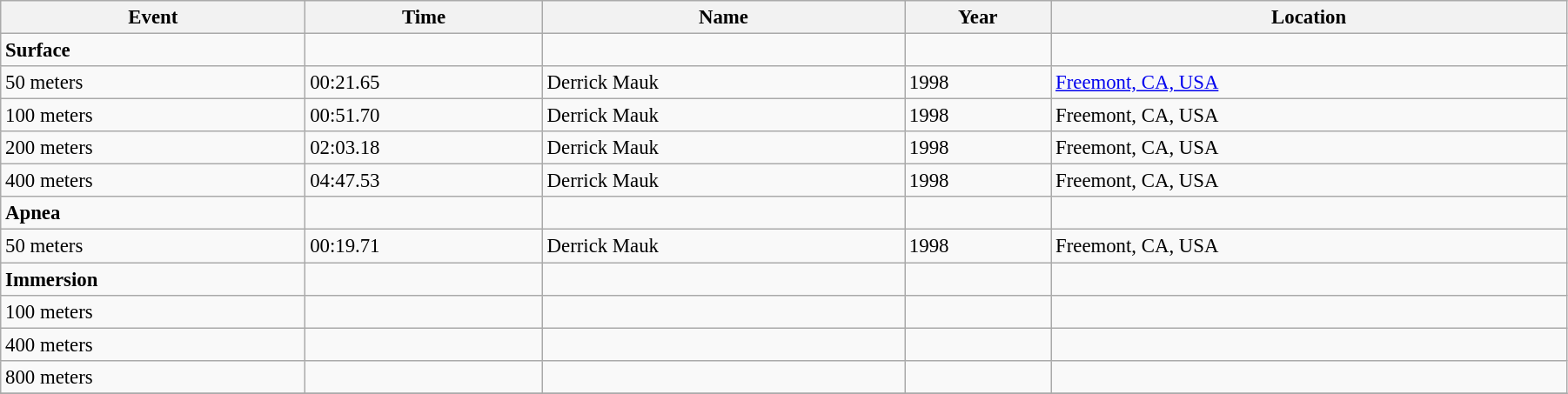<table class="wikitable" style="width: 95%; font-size: 95%;">
<tr>
<th>Event</th>
<th>Time</th>
<th>Name</th>
<th>Year</th>
<th>Location</th>
</tr>
<tr>
<td><strong>Surface</strong></td>
<td></td>
<td></td>
<td></td>
<td></td>
</tr>
<tr>
<td>50 meters</td>
<td>00:21.65</td>
<td>Derrick Mauk</td>
<td>1998</td>
<td><a href='#'>Freemont, CA, USA</a></td>
</tr>
<tr>
<td>100 meters</td>
<td>00:51.70</td>
<td>Derrick Mauk</td>
<td>1998</td>
<td>Freemont, CA, USA</td>
</tr>
<tr>
<td>200 meters</td>
<td>02:03.18</td>
<td>Derrick Mauk</td>
<td>1998</td>
<td>Freemont, CA, USA</td>
</tr>
<tr>
<td>400 meters</td>
<td>04:47.53</td>
<td>Derrick Mauk</td>
<td>1998</td>
<td>Freemont, CA, USA</td>
</tr>
<tr>
<td><strong>Apnea</strong></td>
<td></td>
<td></td>
<td></td>
<td></td>
</tr>
<tr>
<td>50 meters</td>
<td>00:19.71</td>
<td>Derrick Mauk</td>
<td>1998</td>
<td>Freemont, CA, USA</td>
</tr>
<tr>
<td><strong>Immersion</strong></td>
<td></td>
<td></td>
<td></td>
<td></td>
</tr>
<tr>
<td>100 meters</td>
<td></td>
<td></td>
<td></td>
<td></td>
</tr>
<tr>
<td>400 meters</td>
<td></td>
<td></td>
<td></td>
<td></td>
</tr>
<tr>
<td>800 meters</td>
<td></td>
<td></td>
<td></td>
<td></td>
</tr>
<tr>
</tr>
</table>
